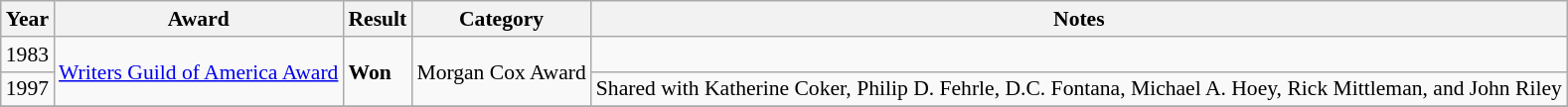<table class="wikitable" style="font-size: 90%;">
<tr>
<th>Year</th>
<th>Award</th>
<th>Result</th>
<th>Category</th>
<th>Notes</th>
</tr>
<tr>
<td>1983</td>
<td rowspan=2><a href='#'>Writers Guild of America Award</a></td>
<td rowspan=2><strong>Won</strong></td>
<td rowspan=2>Morgan Cox Award</td>
<td></td>
</tr>
<tr>
<td>1997</td>
<td>Shared with Katherine Coker, Philip D. Fehrle, D.C. Fontana, Michael A. Hoey, Rick Mittleman, and John Riley</td>
</tr>
<tr>
</tr>
</table>
